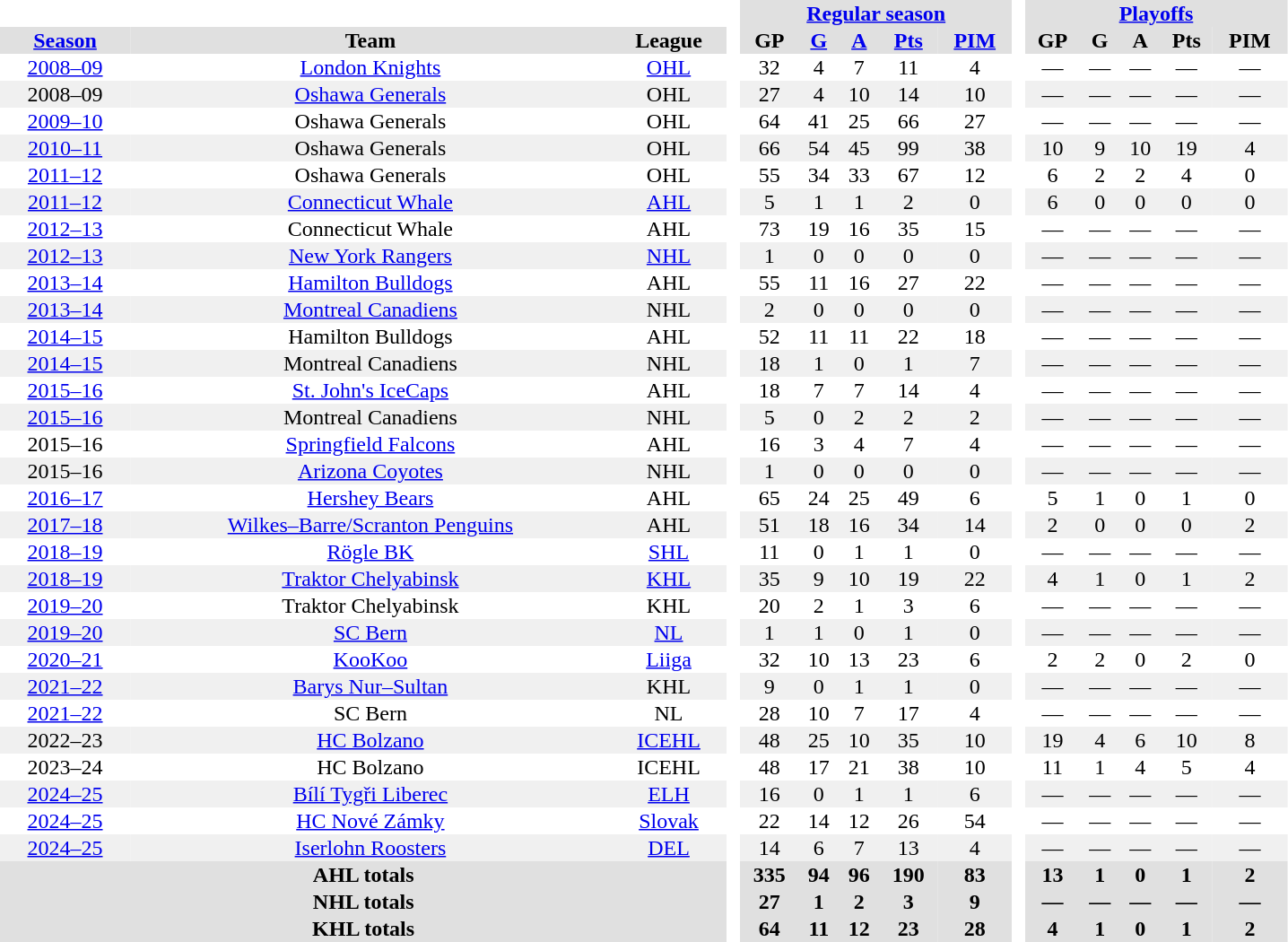<table border="0" cellpadding="1" cellspacing="0" style="text-align:center; width:60em;">
<tr style="background:#e0e0e0;">
<th colspan="3" bgcolor="#ffffff"> </th>
<th rowspan="99" bgcolor="#ffffff"> </th>
<th colspan="5"><a href='#'>Regular season</a></th>
<th rowspan="99" bgcolor="#ffffff"> </th>
<th colspan="5"><a href='#'>Playoffs</a></th>
</tr>
<tr style="background:#e0e0e0;">
<th><a href='#'>Season</a></th>
<th>Team</th>
<th>League</th>
<th>GP</th>
<th><a href='#'>G</a></th>
<th><a href='#'>A</a></th>
<th><a href='#'>Pts</a></th>
<th><a href='#'>PIM</a></th>
<th>GP</th>
<th>G</th>
<th>A</th>
<th>Pts</th>
<th>PIM</th>
</tr>
<tr>
<td><a href='#'>2008–09</a></td>
<td><a href='#'>London Knights</a></td>
<td><a href='#'>OHL</a></td>
<td>32</td>
<td>4</td>
<td>7</td>
<td>11</td>
<td>4</td>
<td>—</td>
<td>—</td>
<td>—</td>
<td>—</td>
<td>—</td>
</tr>
<tr style="background:#f0f0f0;">
<td>2008–09</td>
<td><a href='#'>Oshawa Generals</a></td>
<td>OHL</td>
<td>27</td>
<td>4</td>
<td>10</td>
<td>14</td>
<td>10</td>
<td>—</td>
<td>—</td>
<td>—</td>
<td>—</td>
<td>—</td>
</tr>
<tr>
<td><a href='#'>2009–10</a></td>
<td>Oshawa Generals</td>
<td>OHL</td>
<td>64</td>
<td>41</td>
<td>25</td>
<td>66</td>
<td>27</td>
<td>—</td>
<td>—</td>
<td>—</td>
<td>—</td>
<td>—</td>
</tr>
<tr style="background:#f0f0f0;">
<td><a href='#'>2010–11</a></td>
<td>Oshawa Generals</td>
<td>OHL</td>
<td>66</td>
<td>54</td>
<td>45</td>
<td>99</td>
<td>38</td>
<td>10</td>
<td>9</td>
<td>10</td>
<td>19</td>
<td>4</td>
</tr>
<tr>
<td><a href='#'>2011–12</a></td>
<td>Oshawa Generals</td>
<td>OHL</td>
<td>55</td>
<td>34</td>
<td>33</td>
<td>67</td>
<td>12</td>
<td>6</td>
<td>2</td>
<td>2</td>
<td>4</td>
<td>0</td>
<td></td>
</tr>
<tr style="background:#f0f0f0;">
<td><a href='#'>2011–12</a></td>
<td><a href='#'>Connecticut Whale</a></td>
<td><a href='#'>AHL</a></td>
<td>5</td>
<td>1</td>
<td>1</td>
<td>2</td>
<td>0</td>
<td>6</td>
<td>0</td>
<td>0</td>
<td>0</td>
<td>0</td>
</tr>
<tr>
<td><a href='#'>2012–13</a></td>
<td>Connecticut Whale</td>
<td>AHL</td>
<td>73</td>
<td>19</td>
<td>16</td>
<td>35</td>
<td>15</td>
<td>—</td>
<td>—</td>
<td>—</td>
<td>—</td>
<td>—</td>
<td></td>
</tr>
<tr style="background:#f0f0f0;">
<td><a href='#'>2012–13</a></td>
<td><a href='#'>New York Rangers</a></td>
<td><a href='#'>NHL</a></td>
<td>1</td>
<td>0</td>
<td>0</td>
<td>0</td>
<td>0</td>
<td>—</td>
<td>—</td>
<td>—</td>
<td>—</td>
<td>—</td>
</tr>
<tr>
<td><a href='#'>2013–14</a></td>
<td><a href='#'>Hamilton Bulldogs</a></td>
<td>AHL</td>
<td>55</td>
<td>11</td>
<td>16</td>
<td>27</td>
<td>22</td>
<td>—</td>
<td>—</td>
<td>—</td>
<td>—</td>
<td>—</td>
<td></td>
</tr>
<tr style="background:#f0f0f0;">
<td><a href='#'>2013–14</a></td>
<td><a href='#'>Montreal Canadiens</a></td>
<td>NHL</td>
<td>2</td>
<td>0</td>
<td>0</td>
<td>0</td>
<td>0</td>
<td>—</td>
<td>—</td>
<td>—</td>
<td>—</td>
<td>—</td>
</tr>
<tr>
<td><a href='#'>2014–15</a></td>
<td>Hamilton Bulldogs</td>
<td>AHL</td>
<td>52</td>
<td>11</td>
<td>11</td>
<td>22</td>
<td>18</td>
<td>—</td>
<td>—</td>
<td>—</td>
<td>—</td>
<td>—</td>
<td></td>
</tr>
<tr style="background:#f0f0f0;">
<td><a href='#'>2014–15</a></td>
<td>Montreal Canadiens</td>
<td>NHL</td>
<td>18</td>
<td>1</td>
<td>0</td>
<td>1</td>
<td>7</td>
<td>—</td>
<td>—</td>
<td>—</td>
<td>—</td>
<td>—</td>
</tr>
<tr>
<td><a href='#'>2015–16</a></td>
<td><a href='#'>St. John's IceCaps</a></td>
<td>AHL</td>
<td>18</td>
<td>7</td>
<td>7</td>
<td>14</td>
<td>4</td>
<td>—</td>
<td>—</td>
<td>—</td>
<td>—</td>
<td>—</td>
</tr>
<tr style="background:#f0f0f0;">
<td><a href='#'>2015–16</a></td>
<td>Montreal Canadiens</td>
<td>NHL</td>
<td>5</td>
<td>0</td>
<td>2</td>
<td>2</td>
<td>2</td>
<td>—</td>
<td>—</td>
<td>—</td>
<td>—</td>
<td>—</td>
</tr>
<tr>
<td>2015–16</td>
<td><a href='#'>Springfield Falcons</a></td>
<td>AHL</td>
<td>16</td>
<td>3</td>
<td>4</td>
<td>7</td>
<td>4</td>
<td>—</td>
<td>—</td>
<td>—</td>
<td>—</td>
<td>—</td>
</tr>
<tr style="background:#f0f0f0;">
<td>2015–16</td>
<td><a href='#'>Arizona Coyotes</a></td>
<td>NHL</td>
<td>1</td>
<td>0</td>
<td>0</td>
<td>0</td>
<td>0</td>
<td>—</td>
<td>—</td>
<td>—</td>
<td>—</td>
<td>—</td>
</tr>
<tr>
<td><a href='#'>2016–17</a></td>
<td><a href='#'>Hershey Bears</a></td>
<td>AHL</td>
<td>65</td>
<td>24</td>
<td>25</td>
<td>49</td>
<td>6</td>
<td>5</td>
<td>1</td>
<td>0</td>
<td>1</td>
<td>0</td>
</tr>
<tr style="background:#f0f0f0;">
<td><a href='#'>2017–18</a></td>
<td><a href='#'>Wilkes–Barre/Scranton Penguins</a></td>
<td>AHL</td>
<td>51</td>
<td>18</td>
<td>16</td>
<td>34</td>
<td>14</td>
<td>2</td>
<td>0</td>
<td>0</td>
<td>0</td>
<td>2</td>
</tr>
<tr>
<td><a href='#'>2018–19</a></td>
<td><a href='#'>Rögle BK</a></td>
<td><a href='#'>SHL</a></td>
<td>11</td>
<td>0</td>
<td>1</td>
<td>1</td>
<td>0</td>
<td>—</td>
<td>—</td>
<td>—</td>
<td>—</td>
<td>—</td>
</tr>
<tr style="background:#f0f0f0;">
<td><a href='#'>2018–19</a></td>
<td><a href='#'>Traktor Chelyabinsk</a></td>
<td><a href='#'>KHL</a></td>
<td>35</td>
<td>9</td>
<td>10</td>
<td>19</td>
<td>22</td>
<td>4</td>
<td>1</td>
<td>0</td>
<td>1</td>
<td>2</td>
</tr>
<tr>
<td><a href='#'>2019–20</a></td>
<td>Traktor Chelyabinsk</td>
<td>KHL</td>
<td>20</td>
<td>2</td>
<td>1</td>
<td>3</td>
<td>6</td>
<td>—</td>
<td>—</td>
<td>—</td>
<td>—</td>
<td>—</td>
</tr>
<tr style="background:#f0f0f0;">
<td><a href='#'>2019–20</a></td>
<td><a href='#'>SC Bern</a></td>
<td><a href='#'>NL</a></td>
<td>1</td>
<td>1</td>
<td>0</td>
<td>1</td>
<td>0</td>
<td>—</td>
<td>—</td>
<td>—</td>
<td>—</td>
<td>—</td>
</tr>
<tr>
<td><a href='#'>2020–21</a></td>
<td><a href='#'>KooKoo</a></td>
<td><a href='#'>Liiga</a></td>
<td>32</td>
<td>10</td>
<td>13</td>
<td>23</td>
<td>6</td>
<td>2</td>
<td>2</td>
<td>0</td>
<td>2</td>
<td>0</td>
</tr>
<tr style="background:#f0f0f0;">
<td><a href='#'>2021–22</a></td>
<td><a href='#'>Barys Nur–Sultan</a></td>
<td>KHL</td>
<td>9</td>
<td>0</td>
<td>1</td>
<td>1</td>
<td>0</td>
<td>—</td>
<td>—</td>
<td>—</td>
<td>—</td>
<td>—</td>
</tr>
<tr>
<td><a href='#'>2021–22</a></td>
<td>SC Bern</td>
<td>NL</td>
<td>28</td>
<td>10</td>
<td>7</td>
<td>17</td>
<td>4</td>
<td>—</td>
<td>—</td>
<td>—</td>
<td>—</td>
<td>—</td>
</tr>
<tr style="background:#f0f0f0;">
<td>2022–23</td>
<td><a href='#'>HC Bolzano</a></td>
<td><a href='#'>ICEHL</a></td>
<td>48</td>
<td>25</td>
<td>10</td>
<td>35</td>
<td>10</td>
<td>19</td>
<td>4</td>
<td>6</td>
<td>10</td>
<td>8</td>
</tr>
<tr>
<td>2023–24</td>
<td>HC Bolzano</td>
<td>ICEHL</td>
<td>48</td>
<td>17</td>
<td>21</td>
<td>38</td>
<td>10</td>
<td>11</td>
<td>1</td>
<td>4</td>
<td>5</td>
<td>4</td>
</tr>
<tr style="background:#f0f0f0;">
<td><a href='#'>2024–25</a></td>
<td><a href='#'>Bílí Tygři Liberec</a></td>
<td><a href='#'>ELH</a></td>
<td>16</td>
<td>0</td>
<td>1</td>
<td>1</td>
<td>6</td>
<td>—</td>
<td>—</td>
<td>—</td>
<td>—</td>
<td>—</td>
</tr>
<tr>
<td><a href='#'>2024–25</a></td>
<td><a href='#'>HC Nové Zámky</a></td>
<td><a href='#'>Slovak</a></td>
<td>22</td>
<td>14</td>
<td>12</td>
<td>26</td>
<td>54</td>
<td>—</td>
<td>—</td>
<td>—</td>
<td>—</td>
<td>—</td>
</tr>
<tr style="background:#f0f0f0;">
<td><a href='#'>2024–25</a></td>
<td><a href='#'>Iserlohn Roosters</a></td>
<td><a href='#'>DEL</a></td>
<td>14</td>
<td>6</td>
<td>7</td>
<td>13</td>
<td>4</td>
<td>—</td>
<td>—</td>
<td>—</td>
<td>—</td>
<td>—</td>
</tr>
<tr bgcolor="#e0e0e0">
<th colspan="3">AHL totals</th>
<th>335</th>
<th>94</th>
<th>96</th>
<th>190</th>
<th>83</th>
<th>13</th>
<th>1</th>
<th>0</th>
<th>1</th>
<th>2</th>
</tr>
<tr bgcolor="#e0e0e0">
<th colspan="3">NHL totals</th>
<th>27</th>
<th>1</th>
<th>2</th>
<th>3</th>
<th>9</th>
<th>—</th>
<th>—</th>
<th>—</th>
<th>—</th>
<th>—</th>
</tr>
<tr bgcolor="#e0e0e0">
<th colspan="3">KHL totals</th>
<th>64</th>
<th>11</th>
<th>12</th>
<th>23</th>
<th>28</th>
<th>4</th>
<th>1</th>
<th>0</th>
<th>1</th>
<th>2</th>
</tr>
</table>
